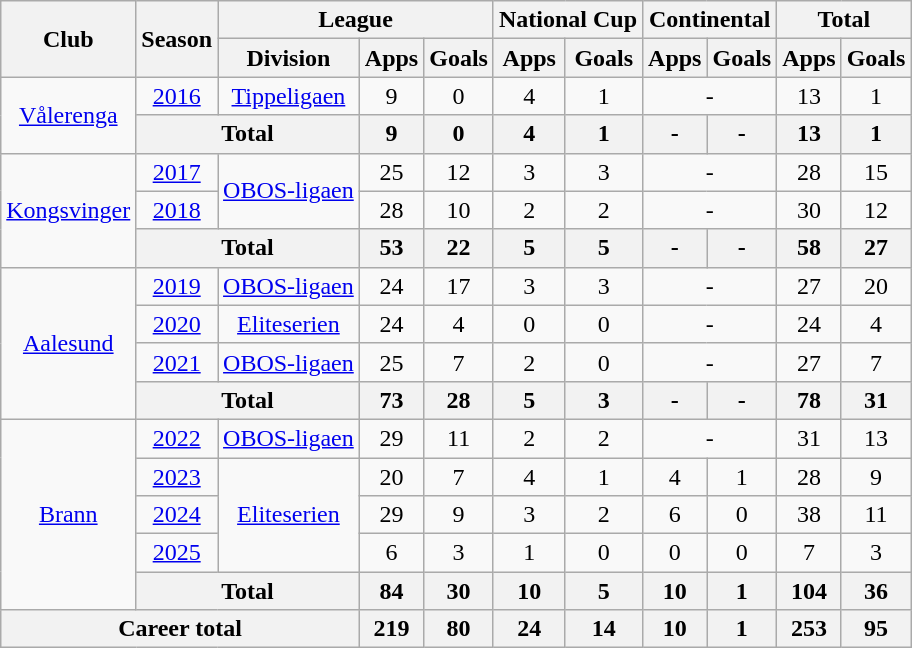<table class="wikitable" style="text-align: center;">
<tr>
<th rowspan="2">Club</th>
<th rowspan="2">Season</th>
<th colspan="3">League</th>
<th colspan="2">National Cup</th>
<th colspan="2">Continental</th>
<th colspan="2">Total</th>
</tr>
<tr>
<th>Division</th>
<th>Apps</th>
<th>Goals</th>
<th>Apps</th>
<th>Goals</th>
<th>Apps</th>
<th>Goals</th>
<th>Apps</th>
<th>Goals</th>
</tr>
<tr>
<td rowspan="2"><a href='#'>Vålerenga</a></td>
<td><a href='#'>2016</a></td>
<td rowspan="1"><a href='#'>Tippeligaen</a></td>
<td>9</td>
<td>0</td>
<td>4</td>
<td>1</td>
<td colspan="2">-</td>
<td>13</td>
<td>1</td>
</tr>
<tr>
<th colspan="2">Total</th>
<th>9</th>
<th>0</th>
<th>4</th>
<th>1</th>
<th>-</th>
<th>-</th>
<th>13</th>
<th>1</th>
</tr>
<tr>
<td rowspan="3"><a href='#'>Kongsvinger</a></td>
<td><a href='#'>2017</a></td>
<td rowspan="2"><a href='#'>OBOS-ligaen</a></td>
<td>25</td>
<td>12</td>
<td>3</td>
<td>3</td>
<td colspan="2">-</td>
<td>28</td>
<td>15</td>
</tr>
<tr>
<td><a href='#'>2018</a></td>
<td>28</td>
<td>10</td>
<td>2</td>
<td>2</td>
<td colspan="2">-</td>
<td>30</td>
<td>12</td>
</tr>
<tr>
<th colspan="2">Total</th>
<th>53</th>
<th>22</th>
<th>5</th>
<th>5</th>
<th>-</th>
<th>-</th>
<th>58</th>
<th>27</th>
</tr>
<tr>
<td rowspan="4"><a href='#'>Aalesund</a></td>
<td><a href='#'>2019</a></td>
<td rowspan="1"><a href='#'>OBOS-ligaen</a></td>
<td>24</td>
<td>17</td>
<td>3</td>
<td>3</td>
<td colspan="2">-</td>
<td>27</td>
<td>20</td>
</tr>
<tr>
<td><a href='#'>2020</a></td>
<td rowspan="1"><a href='#'>Eliteserien</a></td>
<td>24</td>
<td>4</td>
<td>0</td>
<td>0</td>
<td colspan="2">-</td>
<td>24</td>
<td>4</td>
</tr>
<tr>
<td><a href='#'>2021</a></td>
<td rowspan="1"><a href='#'>OBOS-ligaen</a></td>
<td>25</td>
<td>7</td>
<td>2</td>
<td>0</td>
<td colspan="2">-</td>
<td>27</td>
<td>7</td>
</tr>
<tr>
<th colspan="2">Total</th>
<th>73</th>
<th>28</th>
<th>5</th>
<th>3</th>
<th>-</th>
<th>-</th>
<th>78</th>
<th>31</th>
</tr>
<tr>
<td rowspan="5"><a href='#'>Brann</a></td>
<td><a href='#'>2022</a></td>
<td rowspan="1"><a href='#'>OBOS-ligaen</a></td>
<td>29</td>
<td>11</td>
<td>2</td>
<td>2</td>
<td colspan="2">-</td>
<td>31</td>
<td>13</td>
</tr>
<tr>
<td><a href='#'>2023</a></td>
<td rowspan="3"><a href='#'>Eliteserien</a></td>
<td>20</td>
<td>7</td>
<td>4</td>
<td>1</td>
<td>4</td>
<td>1</td>
<td>28</td>
<td>9</td>
</tr>
<tr>
<td><a href='#'>2024</a></td>
<td>29</td>
<td>9</td>
<td>3</td>
<td>2</td>
<td>6</td>
<td>0</td>
<td>38</td>
<td>11</td>
</tr>
<tr>
<td><a href='#'>2025</a></td>
<td>6</td>
<td>3</td>
<td>1</td>
<td>0</td>
<td>0</td>
<td>0</td>
<td>7</td>
<td>3</td>
</tr>
<tr>
<th colspan="2">Total</th>
<th>84</th>
<th>30</th>
<th>10</th>
<th>5</th>
<th>10</th>
<th>1</th>
<th>104</th>
<th>36</th>
</tr>
<tr>
<th colspan="3">Career total</th>
<th>219</th>
<th>80</th>
<th>24</th>
<th>14</th>
<th>10</th>
<th>1</th>
<th>253</th>
<th>95</th>
</tr>
</table>
